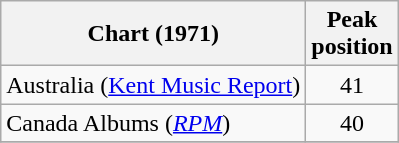<table class="wikitable">
<tr>
<th>Chart (1971)</th>
<th>Peak<br>position</th>
</tr>
<tr>
<td>Australia (<a href='#'>Kent Music Report</a>)</td>
<td align="center">41</td>
</tr>
<tr>
<td>Canada Albums (<em><a href='#'>RPM</a></em>)</td>
<td align="center">40</td>
</tr>
<tr>
</tr>
</table>
